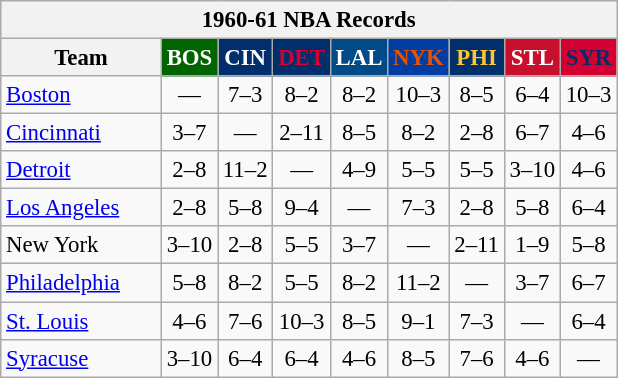<table class="wikitable" style="font-size:95%; text-align:center;">
<tr>
<th colspan=9>1960-61 NBA Records</th>
</tr>
<tr>
<th width=100>Team</th>
<th style="background:#006400;color:#FFFFFF;width=35">BOS</th>
<th style="background:#012F6B;color:#FFFFFF;width=35">CIN</th>
<th style="background:#012F6B;color:#D40032;width=35">DET</th>
<th style="background:#004B87;color:#FFFFFF;width=35">LAL</th>
<th style="background:#003EA4;color:#E45206;width=35">NYK</th>
<th style="background:#012F6B;color:#FEC72E;width=35">PHI</th>
<th style="background:#C90F2E;color:#FFFFFF;width=35">STL</th>
<th style="background:#D40032;color:#022E6B;width=35">SYR</th>
</tr>
<tr>
<td style="text-align:left;"><a href='#'>Boston</a></td>
<td>—</td>
<td>7–3</td>
<td>8–2</td>
<td>8–2</td>
<td>10–3</td>
<td>8–5</td>
<td>6–4</td>
<td>10–3</td>
</tr>
<tr>
<td style="text-align:left;"><a href='#'>Cincinnati</a></td>
<td>3–7</td>
<td>—</td>
<td>2–11</td>
<td>8–5</td>
<td>8–2</td>
<td>2–8</td>
<td>6–7</td>
<td>4–6</td>
</tr>
<tr>
<td style="text-align:left;"><a href='#'>Detroit</a></td>
<td>2–8</td>
<td>11–2</td>
<td>—</td>
<td>4–9</td>
<td>5–5</td>
<td>5–5</td>
<td>3–10</td>
<td>4–6</td>
</tr>
<tr>
<td style="text-align:left;"><a href='#'>Los Angeles</a></td>
<td>2–8</td>
<td>5–8</td>
<td>9–4</td>
<td>—</td>
<td>7–3</td>
<td>2–8</td>
<td>5–8</td>
<td>6–4</td>
</tr>
<tr>
<td style="text-align:left;">New York</td>
<td>3–10</td>
<td>2–8</td>
<td>5–5</td>
<td>3–7</td>
<td>—</td>
<td>2–11</td>
<td>1–9</td>
<td>5–8</td>
</tr>
<tr>
<td style="text-align:left;"><a href='#'>Philadelphia</a></td>
<td>5–8</td>
<td>8–2</td>
<td>5–5</td>
<td>8–2</td>
<td>11–2</td>
<td>—</td>
<td>3–7</td>
<td>6–7</td>
</tr>
<tr>
<td style="text-align:left;"><a href='#'>St. Louis</a></td>
<td>4–6</td>
<td>7–6</td>
<td>10–3</td>
<td>8–5</td>
<td>9–1</td>
<td>7–3</td>
<td>—</td>
<td>6–4</td>
</tr>
<tr>
<td style="text-align:left;"><a href='#'>Syracuse</a></td>
<td>3–10</td>
<td>6–4</td>
<td>6–4</td>
<td>4–6</td>
<td>8–5</td>
<td>7–6</td>
<td>4–6</td>
<td>—</td>
</tr>
</table>
